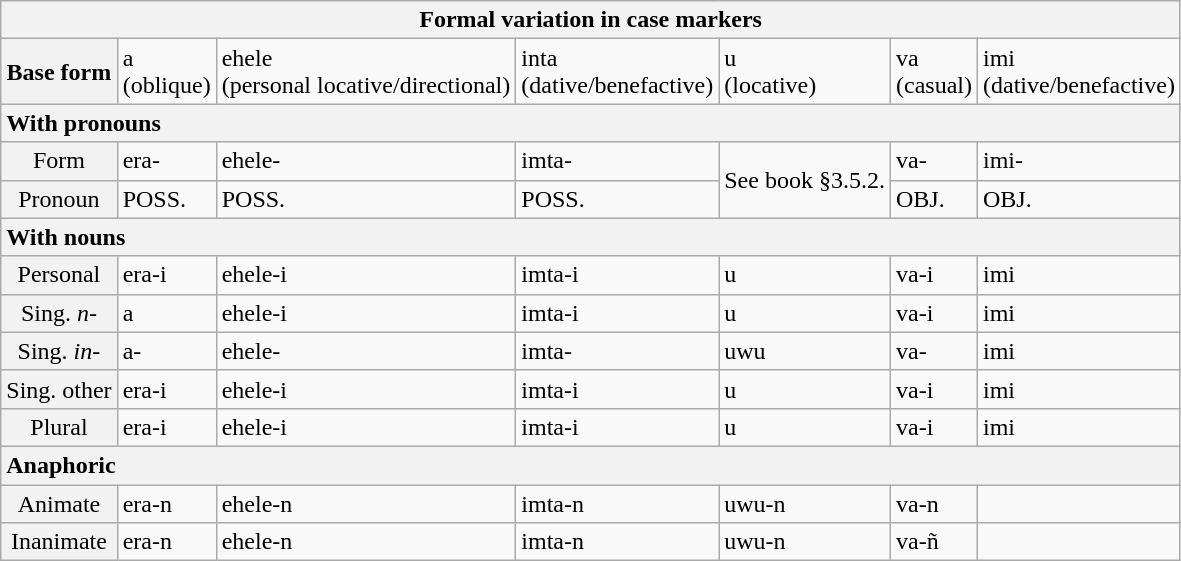<table class="wikitable">
<tr>
<th colspan="7">Formal variation in case markers</th>
</tr>
<tr>
<th>Base form</th>
<td>a<br>(oblique)</td>
<td>ehele<br>(personal locative/directional)</td>
<td>inta<br>(dative/benefactive)</td>
<td>u<br>(locative)</td>
<td>va<br>(casual)</td>
<td>imi<br>(dative/benefactive)</td>
</tr>
<tr>
<th colspan="7" style="text-align: left">With pronouns</th>
</tr>
<tr>
<th style="font-weight: normal">Form</th>
<td>era-</td>
<td>ehele-</td>
<td>imta-</td>
<td rowspan="2">See book §3.5.2.</td>
<td>va-</td>
<td>imi-</td>
</tr>
<tr>
<th style="font-weight: normal">Pronoun</th>
<td>POSS.</td>
<td>POSS.</td>
<td>POSS.</td>
<td>OBJ.</td>
<td>OBJ.</td>
</tr>
<tr>
<th colspan="7" style="text-align: left">With nouns</th>
</tr>
<tr>
<th style="font-weight: normal">Personal</th>
<td>era-i</td>
<td>ehele-i</td>
<td>imta-i</td>
<td>u</td>
<td>va-i</td>
<td>imi</td>
</tr>
<tr>
<th style="font-weight: normal">Sing. <em>n-</em></th>
<td>a</td>
<td>ehele-i</td>
<td>imta-i</td>
<td>u</td>
<td>va-i</td>
<td>imi</td>
</tr>
<tr>
<th style="font-weight: normal">Sing. <em>in-</em></th>
<td>a-</td>
<td>ehele-</td>
<td>imta-</td>
<td>uwu</td>
<td>va-</td>
<td>imi</td>
</tr>
<tr>
<th style="font-weight: normal">Sing. other</th>
<td>era-i</td>
<td>ehele-i</td>
<td>imta-i</td>
<td>u</td>
<td>va-i</td>
<td>imi</td>
</tr>
<tr>
<th style="font-weight: normal">Plural</th>
<td>era-i</td>
<td>ehele-i</td>
<td>imta-i</td>
<td>u</td>
<td>va-i</td>
<td>imi</td>
</tr>
<tr>
<th colspan="7" style="text-align: left">Anaphoric</th>
</tr>
<tr>
<th style="font-weight: normal">Animate</th>
<td>era-n</td>
<td>ehele-n</td>
<td>imta-n</td>
<td>uwu-n</td>
<td>va-n</td>
<td></td>
</tr>
<tr>
<th style="font-weight: normal">Inanimate</th>
<td>era-n</td>
<td>ehele-n</td>
<td>imta-n</td>
<td>uwu-n</td>
<td>va-ñ</td>
<td></td>
</tr>
</table>
